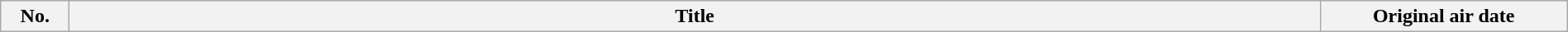<table class="wikitable plainrowheaders" style="width:100%; margin:auto;">
<tr>
<th scope="col" style="width:3em;">No.</th>
<th scope="col">Title</th>
<th scope="col" style="width:12em;">Original air date<br>




</th>
</tr>
</table>
